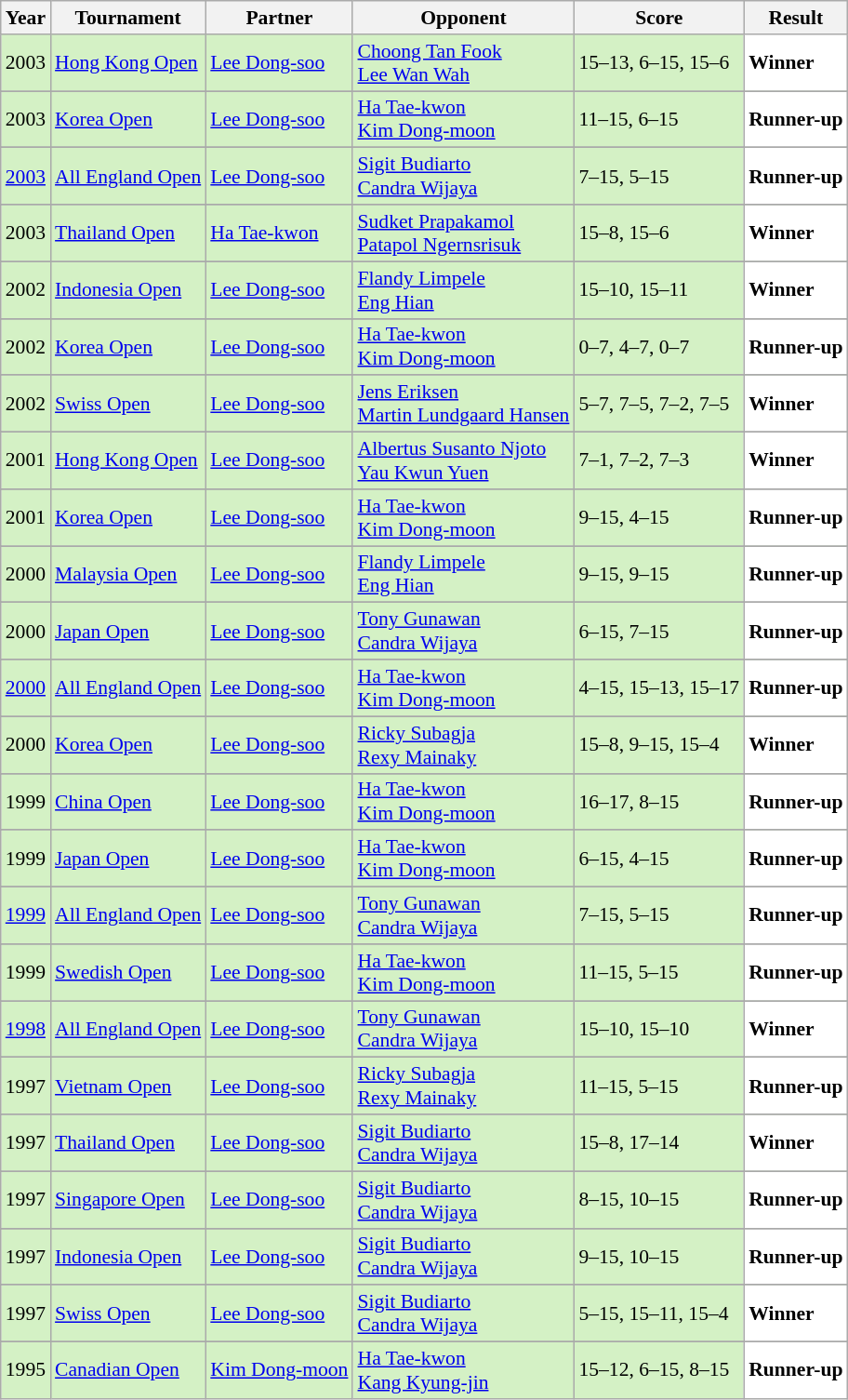<table class="sortable wikitable" style="font-size: 90%;">
<tr>
<th>Year</th>
<th>Tournament</th>
<th>Partner</th>
<th>Opponent</th>
<th>Score</th>
<th>Result</th>
</tr>
<tr style="background:#D4F1C5">
<td align="center">2003</td>
<td align="left"><a href='#'>Hong Kong Open</a></td>
<td align="left"> <a href='#'>Lee Dong-soo</a></td>
<td align="left"> <a href='#'>Choong Tan Fook</a> <br>  <a href='#'>Lee Wan Wah</a></td>
<td align="left">15–13, 6–15, 15–6</td>
<td style="text-align:left; background:white"> <strong>Winner</strong></td>
</tr>
<tr>
</tr>
<tr style="background:#D4F1C5">
<td align="center">2003</td>
<td align="left"><a href='#'>Korea Open</a></td>
<td align="left"> <a href='#'>Lee Dong-soo</a></td>
<td align="left"> <a href='#'>Ha Tae-kwon</a> <br>  <a href='#'>Kim Dong-moon</a></td>
<td align="left">11–15, 6–15</td>
<td style="text-align:left; background:white"> <strong>Runner-up</strong></td>
</tr>
<tr>
</tr>
<tr style="background:#D4F1C5">
<td align="center"><a href='#'>2003</a></td>
<td align="left"><a href='#'>All England Open</a></td>
<td align="left"> <a href='#'>Lee Dong-soo</a></td>
<td align="left"> <a href='#'>Sigit Budiarto</a> <br>  <a href='#'>Candra Wijaya</a></td>
<td align="left">7–15, 5–15</td>
<td style="text-align:left; background:white"> <strong>Runner-up</strong></td>
</tr>
<tr>
</tr>
<tr style="background:#D4F1C5">
<td align="center">2003</td>
<td align="left"><a href='#'>Thailand Open</a></td>
<td align="left"> <a href='#'>Ha Tae-kwon</a></td>
<td align="left"> <a href='#'>Sudket Prapakamol</a> <br>  <a href='#'>Patapol Ngernsrisuk</a></td>
<td align="left">15–8, 15–6</td>
<td style="text-align:left; background:white"> <strong>Winner</strong></td>
</tr>
<tr>
</tr>
<tr style="background:#D4F1C5">
<td align="center">2002</td>
<td align="left"><a href='#'>Indonesia Open</a></td>
<td align="left"> <a href='#'>Lee Dong-soo</a></td>
<td align="left"> <a href='#'>Flandy Limpele</a> <br>  <a href='#'>Eng Hian</a></td>
<td align="left">15–10, 15–11</td>
<td style="text-align:left; background:white"> <strong>Winner</strong></td>
</tr>
<tr>
</tr>
<tr style="background:#D4F1C5">
<td align="center">2002</td>
<td align="left"><a href='#'>Korea Open</a></td>
<td align="left"> <a href='#'>Lee Dong-soo</a></td>
<td align="left"> <a href='#'>Ha Tae-kwon</a> <br>  <a href='#'>Kim Dong-moon</a></td>
<td align="left">0–7, 4–7, 0–7</td>
<td style="text-align:left; background:white"> <strong>Runner-up</strong></td>
</tr>
<tr>
</tr>
<tr style="background:#D4F1C5">
<td align="center">2002</td>
<td align="left"><a href='#'>Swiss Open</a></td>
<td align="left"> <a href='#'>Lee Dong-soo</a></td>
<td align="left"> <a href='#'>Jens Eriksen</a> <br>  <a href='#'>Martin Lundgaard Hansen</a></td>
<td align="left">5–7, 7–5, 7–2, 7–5</td>
<td style="text-align:left; background:white"> <strong>Winner</strong></td>
</tr>
<tr>
</tr>
<tr style="background:#D4F1C5">
<td align="center">2001</td>
<td align="left"><a href='#'>Hong Kong Open</a></td>
<td align="left"> <a href='#'>Lee Dong-soo</a></td>
<td align="left"> <a href='#'>Albertus Susanto Njoto</a> <br>  <a href='#'>Yau Kwun Yuen</a></td>
<td align="left">7–1, 7–2, 7–3</td>
<td style="text-align:left; background:white"> <strong>Winner</strong></td>
</tr>
<tr>
</tr>
<tr style="background:#D4F1C5">
<td align="center">2001</td>
<td align="left"><a href='#'>Korea Open</a></td>
<td align="left"> <a href='#'>Lee Dong-soo</a></td>
<td align="left"> <a href='#'>Ha Tae-kwon</a> <br>  <a href='#'>Kim Dong-moon</a></td>
<td align="left">9–15, 4–15</td>
<td style="text-align:left; background:white"> <strong>Runner-up</strong></td>
</tr>
<tr>
</tr>
<tr style="background:#D4F1C5">
<td align="center">2000</td>
<td align="left"><a href='#'>Malaysia Open</a></td>
<td align="left"> <a href='#'>Lee Dong-soo</a></td>
<td align="left"> <a href='#'>Flandy Limpele</a> <br>  <a href='#'>Eng Hian</a></td>
<td align="left">9–15, 9–15</td>
<td style="text-align:left; background:white"> <strong>Runner-up</strong></td>
</tr>
<tr>
</tr>
<tr style="background:#D4F1C5">
<td align="center">2000</td>
<td align="left"><a href='#'>Japan Open</a></td>
<td align="left"> <a href='#'>Lee Dong-soo</a></td>
<td align="left"> <a href='#'>Tony Gunawan</a> <br>  <a href='#'>Candra Wijaya</a></td>
<td align="left">6–15, 7–15</td>
<td style="text-align:left; background:white"> <strong>Runner-up</strong></td>
</tr>
<tr>
</tr>
<tr style="background:#D4F1C5">
<td align="center"><a href='#'>2000</a></td>
<td align="left"><a href='#'>All England Open</a></td>
<td align="left"> <a href='#'>Lee Dong-soo</a></td>
<td align="left"> <a href='#'>Ha Tae-kwon</a> <br>  <a href='#'>Kim Dong-moon</a></td>
<td align="left">4–15, 15–13, 15–17</td>
<td style="text-align:left; background:white"> <strong>Runner-up</strong></td>
</tr>
<tr>
</tr>
<tr style="background:#D4F1C5">
<td align="center">2000</td>
<td align="left"><a href='#'>Korea Open</a></td>
<td align="left"> <a href='#'>Lee Dong-soo</a></td>
<td align="left"> <a href='#'>Ricky Subagja</a> <br>  <a href='#'>Rexy Mainaky</a></td>
<td align="left">15–8, 9–15, 15–4</td>
<td style="text-align:left; background:white"> <strong>Winner</strong></td>
</tr>
<tr>
</tr>
<tr style="background:#D4F1C5">
<td align="center">1999</td>
<td align="left"><a href='#'>China Open</a></td>
<td align="left"> <a href='#'>Lee Dong-soo</a></td>
<td align="left"> <a href='#'>Ha Tae-kwon</a> <br>  <a href='#'>Kim Dong-moon</a></td>
<td align="left">16–17, 8–15</td>
<td style="text-align:left; background:white"> <strong>Runner-up</strong></td>
</tr>
<tr>
</tr>
<tr style="background:#D4F1C5">
<td align="center">1999</td>
<td align="left"><a href='#'>Japan Open</a></td>
<td align="left"> <a href='#'>Lee Dong-soo</a></td>
<td align="left"> <a href='#'>Ha Tae-kwon</a> <br>  <a href='#'>Kim Dong-moon</a></td>
<td align="left">6–15, 4–15</td>
<td style="text-align:left; background:white"> <strong>Runner-up</strong></td>
</tr>
<tr>
</tr>
<tr style="background:#D4F1C5">
<td align="center"><a href='#'>1999</a></td>
<td align="left"><a href='#'>All England Open</a></td>
<td align="left"> <a href='#'>Lee Dong-soo</a></td>
<td align="left"> <a href='#'>Tony Gunawan</a> <br>  <a href='#'>Candra Wijaya</a></td>
<td align="left">7–15, 5–15</td>
<td style="text-align:left; background:white"> <strong>Runner-up</strong></td>
</tr>
<tr>
</tr>
<tr style="background:#D4F1C5">
<td align="center">1999</td>
<td align="left"><a href='#'>Swedish Open</a></td>
<td align="left"> <a href='#'>Lee Dong-soo</a></td>
<td align="left"> <a href='#'>Ha Tae-kwon</a> <br>  <a href='#'>Kim Dong-moon</a></td>
<td align="left">11–15, 5–15</td>
<td style="text-align:left; background:white"> <strong>Runner-up</strong></td>
</tr>
<tr>
</tr>
<tr style="background:#D4F1C5">
<td align="center"><a href='#'>1998</a></td>
<td align="left"><a href='#'>All England Open</a></td>
<td align="left"> <a href='#'>Lee Dong-soo</a></td>
<td align="left"> <a href='#'>Tony Gunawan</a> <br>  <a href='#'>Candra Wijaya</a></td>
<td align="left">15–10, 15–10</td>
<td style="text-align:left; background:white"> <strong>Winner</strong></td>
</tr>
<tr>
</tr>
<tr style="background:#D4F1C5">
<td align="center">1997</td>
<td align="left"><a href='#'>Vietnam Open</a></td>
<td align="left"> <a href='#'>Lee Dong-soo</a></td>
<td align="left"> <a href='#'>Ricky Subagja</a> <br>  <a href='#'>Rexy Mainaky</a></td>
<td align="left">11–15, 5–15</td>
<td style="text-align:left; background:white"> <strong>Runner-up</strong></td>
</tr>
<tr>
</tr>
<tr style="background:#D4F1C5">
<td align="center">1997</td>
<td align="left"><a href='#'>Thailand Open</a></td>
<td align="left"> <a href='#'>Lee Dong-soo</a></td>
<td align="left"> <a href='#'>Sigit Budiarto</a> <br>  <a href='#'>Candra Wijaya</a></td>
<td align="left">15–8, 17–14</td>
<td style="text-align:left; background:white"> <strong>Winner</strong></td>
</tr>
<tr>
</tr>
<tr style="background:#D4F1C5">
<td align="center">1997</td>
<td align="left"><a href='#'>Singapore Open</a></td>
<td align="left"> <a href='#'>Lee Dong-soo</a></td>
<td align="left"> <a href='#'>Sigit Budiarto</a> <br>  <a href='#'>Candra Wijaya</a></td>
<td align="left">8–15, 10–15</td>
<td style="text-align:left; background:white"> <strong>Runner-up</strong></td>
</tr>
<tr>
</tr>
<tr style="background:#D4F1C5">
<td align="center">1997</td>
<td align="left"><a href='#'>Indonesia Open</a></td>
<td align="left"> <a href='#'>Lee Dong-soo</a></td>
<td align="left"> <a href='#'>Sigit Budiarto</a> <br>  <a href='#'>Candra Wijaya</a></td>
<td align="left">9–15, 10–15</td>
<td style="text-align:left; background:white"> <strong>Runner-up</strong></td>
</tr>
<tr>
</tr>
<tr style="background:#D4F1C5">
<td align="center">1997</td>
<td align="left"><a href='#'>Swiss Open</a></td>
<td align="left"> <a href='#'>Lee Dong-soo</a></td>
<td align="left"> <a href='#'>Sigit Budiarto</a> <br>  <a href='#'>Candra Wijaya</a></td>
<td align="left">5–15, 15–11, 15–4</td>
<td style="text-align:left; background:white"> <strong>Winner</strong></td>
</tr>
<tr>
</tr>
<tr style="background:#D4F1C5">
<td align="center">1995</td>
<td align="left"><a href='#'>Canadian Open</a></td>
<td align="left"> <a href='#'>Kim Dong-moon</a></td>
<td align="left"> <a href='#'>Ha Tae-kwon</a> <br>  <a href='#'>Kang Kyung-jin</a></td>
<td align="left">15–12, 6–15, 8–15</td>
<td style="text-align:left; background:white"> <strong>Runner-up</strong></td>
</tr>
</table>
